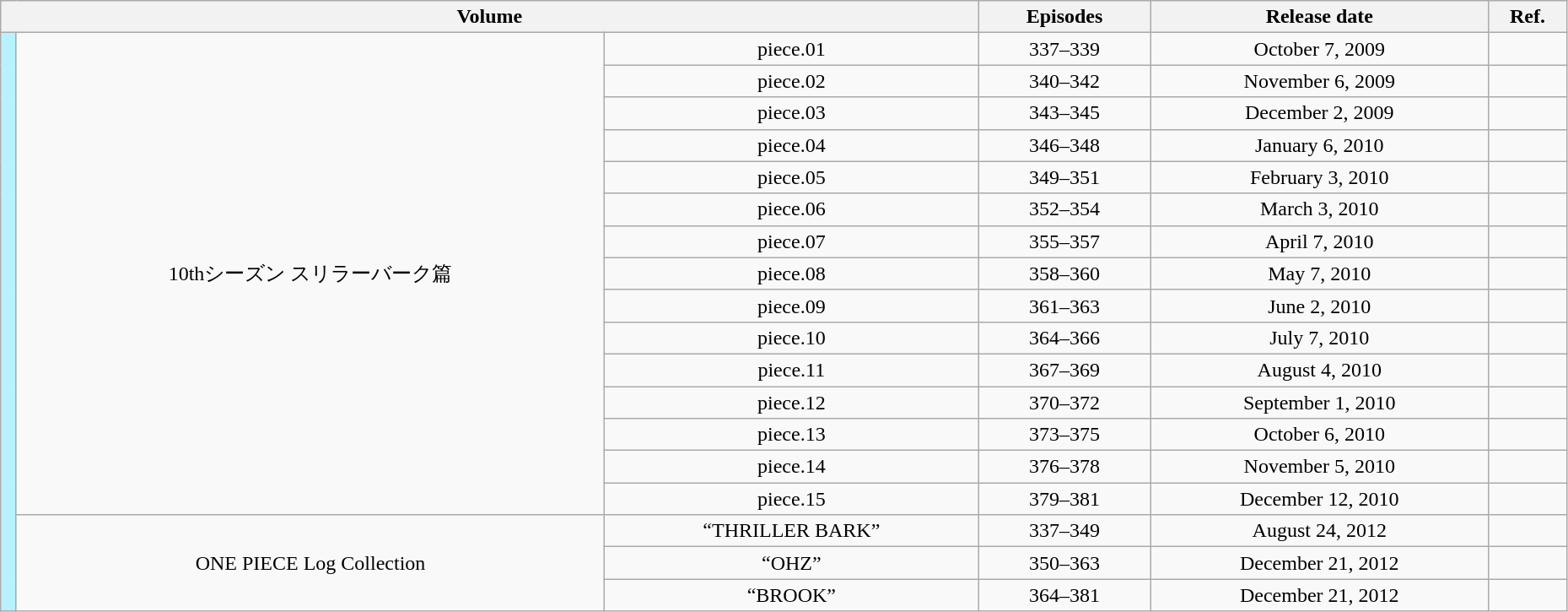<table class="wikitable" style="text-align: center; width: 98%;">
<tr>
<th colspan="3">Volume</th>
<th>Episodes</th>
<th>Release date</th>
<th width="5%">Ref.</th>
</tr>
<tr>
<td rowspan="184" width="1%" style="background: #B9F2FF;"></td>
<td rowspan="15">10thシーズン スリラーバーク篇</td>
<td>piece.01</td>
<td>337–339</td>
<td>October 7, 2009</td>
<td></td>
</tr>
<tr>
<td>piece.02</td>
<td>340–342</td>
<td>November 6, 2009</td>
<td></td>
</tr>
<tr>
<td>piece.03</td>
<td>343–345</td>
<td>December 2, 2009</td>
<td></td>
</tr>
<tr>
<td>piece.04</td>
<td>346–348</td>
<td>January 6, 2010</td>
<td></td>
</tr>
<tr>
<td>piece.05</td>
<td>349–351</td>
<td>February 3, 2010</td>
<td></td>
</tr>
<tr>
<td>piece.06</td>
<td>352–354</td>
<td>March 3, 2010</td>
<td></td>
</tr>
<tr>
<td>piece.07</td>
<td>355–357</td>
<td>April 7, 2010</td>
<td></td>
</tr>
<tr>
<td>piece.08</td>
<td>358–360</td>
<td>May 7, 2010</td>
<td></td>
</tr>
<tr>
<td>piece.09</td>
<td>361–363</td>
<td>June 2, 2010</td>
<td></td>
</tr>
<tr>
<td>piece.10</td>
<td>364–366</td>
<td>July 7, 2010</td>
<td></td>
</tr>
<tr>
<td>piece.11</td>
<td>367–369</td>
<td>August 4, 2010</td>
<td></td>
</tr>
<tr>
<td>piece.12</td>
<td>370–372</td>
<td>September 1, 2010</td>
<td></td>
</tr>
<tr>
<td>piece.13</td>
<td>373–375</td>
<td>October 6, 2010</td>
<td></td>
</tr>
<tr>
<td>piece.14</td>
<td>376–378</td>
<td>November 5, 2010</td>
<td></td>
</tr>
<tr>
<td>piece.15</td>
<td>379–381</td>
<td>December 12, 2010</td>
<td></td>
</tr>
<tr>
<td rowspan="3">ONE PIECE Log Collection</td>
<td>“THRILLER BARK”</td>
<td>337–349</td>
<td>August 24, 2012</td>
<td></td>
</tr>
<tr>
<td>“OHZ”</td>
<td>350–363</td>
<td>December 21, 2012</td>
<td></td>
</tr>
<tr>
<td>“BROOK”</td>
<td>364–381</td>
<td>December 21, 2012</td>
<td></td>
</tr>
</table>
